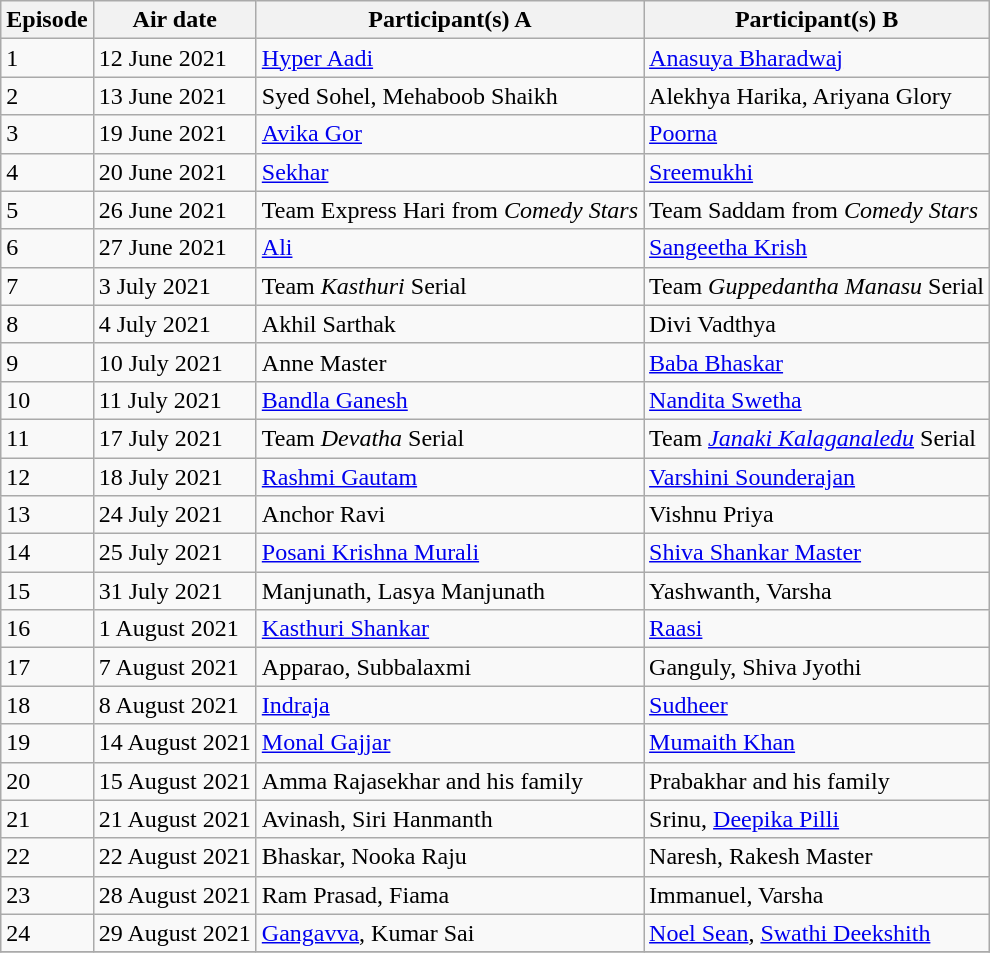<table class="wikitable">
<tr>
<th>Episode</th>
<th>Air date</th>
<th>Participant(s) A</th>
<th>Participant(s) B</th>
</tr>
<tr>
<td>1</td>
<td>12 June 2021</td>
<td><a href='#'>Hyper Aadi</a></td>
<td><a href='#'>Anasuya Bharadwaj</a></td>
</tr>
<tr>
<td>2</td>
<td>13 June 2021</td>
<td>Syed Sohel, Mehaboob Shaikh</td>
<td>Alekhya Harika, Ariyana Glory</td>
</tr>
<tr>
<td>3</td>
<td>19 June 2021</td>
<td><a href='#'>Avika Gor</a></td>
<td><a href='#'>Poorna</a></td>
</tr>
<tr>
<td>4</td>
<td>20 June 2021</td>
<td><a href='#'>Sekhar</a></td>
<td><a href='#'>Sreemukhi</a></td>
</tr>
<tr>
<td>5</td>
<td>26 June 2021</td>
<td>Team Express Hari from <em>Comedy Stars</em></td>
<td>Team Saddam from <em>Comedy Stars</em></td>
</tr>
<tr>
<td>6</td>
<td>27 June 2021</td>
<td><a href='#'>Ali</a></td>
<td><a href='#'>Sangeetha Krish</a></td>
</tr>
<tr>
<td>7</td>
<td>3 July 2021</td>
<td>Team <em>Kasthuri</em> Serial</td>
<td>Team <em>Guppedantha Manasu</em> Serial</td>
</tr>
<tr>
<td>8</td>
<td>4 July 2021</td>
<td>Akhil Sarthak</td>
<td>Divi Vadthya</td>
</tr>
<tr>
<td>9</td>
<td>10 July 2021</td>
<td>Anne Master</td>
<td><a href='#'>Baba Bhaskar</a></td>
</tr>
<tr>
<td>10</td>
<td>11 July 2021</td>
<td><a href='#'>Bandla Ganesh</a></td>
<td><a href='#'>Nandita Swetha</a></td>
</tr>
<tr>
<td>11</td>
<td>17 July 2021</td>
<td>Team <em>Devatha</em> Serial</td>
<td>Team <em><a href='#'>Janaki Kalaganaledu</a></em> Serial</td>
</tr>
<tr>
<td>12</td>
<td>18 July 2021</td>
<td><a href='#'>Rashmi Gautam</a></td>
<td><a href='#'>Varshini Sounderajan</a></td>
</tr>
<tr>
<td>13</td>
<td>24 July 2021</td>
<td>Anchor Ravi</td>
<td>Vishnu Priya</td>
</tr>
<tr>
<td>14</td>
<td>25 July 2021</td>
<td><a href='#'>Posani Krishna Murali</a></td>
<td><a href='#'>Shiva Shankar Master</a></td>
</tr>
<tr>
<td>15</td>
<td>31 July 2021</td>
<td>Manjunath, Lasya Manjunath</td>
<td>Yashwanth, Varsha</td>
</tr>
<tr>
<td>16</td>
<td>1 August 2021</td>
<td><a href='#'>Kasthuri Shankar</a></td>
<td><a href='#'>Raasi</a></td>
</tr>
<tr>
<td>17</td>
<td>7 August 2021</td>
<td>Apparao, Subbalaxmi</td>
<td>Ganguly, Shiva Jyothi</td>
</tr>
<tr>
<td>18</td>
<td>8 August 2021</td>
<td><a href='#'>Indraja</a></td>
<td><a href='#'>Sudheer</a></td>
</tr>
<tr>
<td>19</td>
<td>14 August 2021</td>
<td><a href='#'>Monal Gajjar</a></td>
<td><a href='#'>Mumaith Khan</a></td>
</tr>
<tr>
<td>20</td>
<td>15 August 2021</td>
<td>Amma Rajasekhar and his family</td>
<td>Prabakhar and his family</td>
</tr>
<tr>
<td>21</td>
<td>21 August 2021</td>
<td>Avinash, Siri Hanmanth</td>
<td>Srinu, <a href='#'>Deepika Pilli</a></td>
</tr>
<tr>
<td>22</td>
<td>22 August 2021</td>
<td>Bhaskar, Nooka Raju</td>
<td>Naresh, Rakesh Master</td>
</tr>
<tr>
<td>23</td>
<td>28 August 2021</td>
<td>Ram Prasad, Fiama</td>
<td>Immanuel, Varsha</td>
</tr>
<tr>
<td>24</td>
<td>29 August 2021</td>
<td><a href='#'>Gangavva</a>, Kumar Sai</td>
<td><a href='#'>Noel Sean</a>, <a href='#'>Swathi Deekshith</a></td>
</tr>
<tr>
</tr>
</table>
